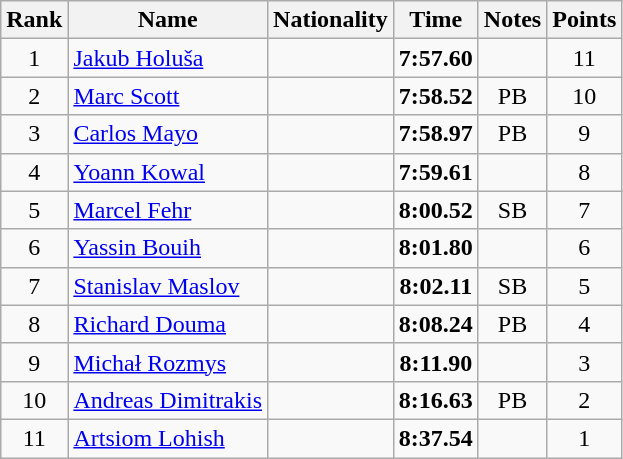<table class="wikitable sortable" style="text-align:center">
<tr>
<th>Rank</th>
<th>Name</th>
<th>Nationality</th>
<th>Time</th>
<th>Notes</th>
<th>Points</th>
</tr>
<tr>
<td>1</td>
<td align=left><a href='#'>Jakub Holuša</a></td>
<td align=left></td>
<td><strong>7:57.60</strong></td>
<td></td>
<td>11</td>
</tr>
<tr>
<td>2</td>
<td align=left><a href='#'>Marc Scott</a></td>
<td align=left></td>
<td><strong>7:58.52</strong></td>
<td>PB</td>
<td>10</td>
</tr>
<tr>
<td>3</td>
<td align=left><a href='#'>Carlos Mayo</a></td>
<td align=left></td>
<td><strong>7:58.97</strong></td>
<td>PB</td>
<td>9</td>
</tr>
<tr>
<td>4</td>
<td align=left><a href='#'>Yoann Kowal</a></td>
<td align=left></td>
<td><strong>7:59.61</strong></td>
<td></td>
<td>8</td>
</tr>
<tr>
<td>5</td>
<td align=left><a href='#'>Marcel Fehr</a></td>
<td align=left></td>
<td><strong>8:00.52</strong></td>
<td>SB</td>
<td>7</td>
</tr>
<tr>
<td>6</td>
<td align=left><a href='#'>Yassin Bouih</a></td>
<td align=left></td>
<td><strong>8:01.80</strong></td>
<td></td>
<td>6</td>
</tr>
<tr>
<td>7</td>
<td align=left><a href='#'>Stanislav Maslov</a></td>
<td align=left></td>
<td><strong>8:02.11</strong></td>
<td>SB</td>
<td>5</td>
</tr>
<tr>
<td>8</td>
<td align=left><a href='#'>Richard Douma</a></td>
<td align=left></td>
<td><strong>8:08.24</strong></td>
<td>PB</td>
<td>4</td>
</tr>
<tr>
<td>9</td>
<td align=left><a href='#'>Michał Rozmys</a></td>
<td align=left></td>
<td><strong>8:11.90</strong></td>
<td></td>
<td>3</td>
</tr>
<tr>
<td>10</td>
<td align=left><a href='#'>Andreas Dimitrakis</a></td>
<td align=left></td>
<td><strong>8:16.63</strong></td>
<td>PB</td>
<td>2</td>
</tr>
<tr>
<td>11</td>
<td align=left><a href='#'>Artsiom Lohish</a></td>
<td align=left></td>
<td><strong>8:37.54</strong></td>
<td></td>
<td>1</td>
</tr>
</table>
